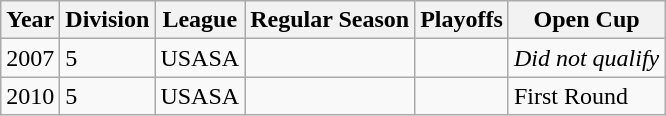<table class="wikitable">
<tr>
<th>Year</th>
<th>Division</th>
<th>League</th>
<th>Regular Season</th>
<th>Playoffs</th>
<th>Open Cup</th>
</tr>
<tr>
<td>2007</td>
<td>5</td>
<td>USASA</td>
<td></td>
<td></td>
<td><em>Did not qualify</em></td>
</tr>
<tr>
<td>2010</td>
<td>5</td>
<td>USASA</td>
<td></td>
<td></td>
<td>First Round</td>
</tr>
</table>
